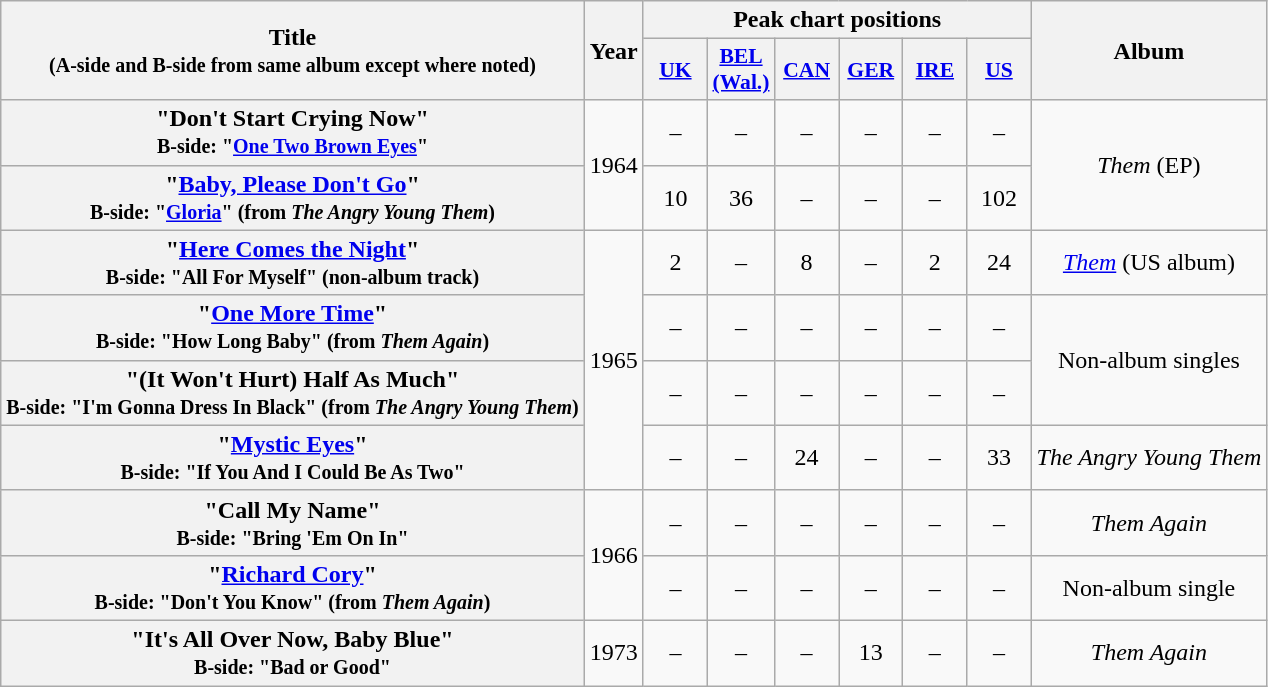<table class="wikitable plainrowheaders" style="text-align:center;">
<tr>
<th rowspan="2">Title<br><small>(A-side and B-side from same album except where noted)</small></th>
<th rowspan="2">Year</th>
<th colspan="6">Peak chart positions</th>
<th rowspan="2">Album</th>
</tr>
<tr>
<th scope="col" style="width:2.5em;font-size:90%;"><a href='#'>UK</a><br></th>
<th scope="col" style="width:2.5em;font-size:90%;"><a href='#'>BEL<br>(Wal.)</a><br></th>
<th scope="col" style="width:2.5em;font-size:90%;"><a href='#'>CAN</a></th>
<th scope="col" style="width:2.5em;font-size:90%;"><a href='#'>GER</a><br></th>
<th scope="col" style="width:2.5em;font-size:90%;"><a href='#'>IRE</a><br></th>
<th scope="col" style="width:2.5em;font-size:90%;"><a href='#'>US</a></th>
</tr>
<tr>
<th scope="row">"Don't Start Crying Now"<br><small>B-side: "<a href='#'>One Two Brown Eyes</a>"</small></th>
<td rowspan="2">1964</td>
<td>–</td>
<td>–</td>
<td>–</td>
<td>–</td>
<td>–</td>
<td>–</td>
<td rowspan="2"><em>Them</em> (EP)</td>
</tr>
<tr>
<th scope="row">"<a href='#'>Baby, Please Don't Go</a>"<br><small>B-side: "<a href='#'>Gloria</a>" (from <em>The Angry Young Them</em>)</small></th>
<td>10</td>
<td>36</td>
<td>–</td>
<td>–</td>
<td>–</td>
<td>102</td>
</tr>
<tr>
<th scope="row">"<a href='#'>Here Comes the Night</a>"<br><small>B-side: "All For Myself" (non-album track)</small></th>
<td rowspan="4">1965</td>
<td>2</td>
<td>–</td>
<td>8</td>
<td>–</td>
<td>2</td>
<td>24</td>
<td><a href='#'><em>Them</em></a> (US album)</td>
</tr>
<tr>
<th scope="row">"<a href='#'>One More Time</a>"<br><small>B-side: "How Long Baby" (from <em>Them Again</em>)</small></th>
<td>–</td>
<td>–</td>
<td>–</td>
<td>–</td>
<td>–</td>
<td>–</td>
<td rowspan="2">Non-album singles</td>
</tr>
<tr>
<th scope="row">"(It Won't Hurt) Half As Much"<br><small>B-side: "I'm Gonna Dress In Black" (from <em>The Angry Young Them</em>)</small></th>
<td>–</td>
<td>–</td>
<td>–</td>
<td>–</td>
<td>–</td>
<td>–</td>
</tr>
<tr>
<th scope="row">"<a href='#'>Mystic Eyes</a>"<br><small>B-side: "If You And I Could Be As Two"</small></th>
<td>–</td>
<td>–</td>
<td>24</td>
<td>–</td>
<td>–</td>
<td>33</td>
<td><em>The Angry Young Them</em></td>
</tr>
<tr>
<th scope="row">"Call My Name"<br><small>B-side: "Bring 'Em On In"</small></th>
<td rowspan="2">1966</td>
<td>–</td>
<td>–</td>
<td>–</td>
<td>–</td>
<td>–</td>
<td>–</td>
<td><em>Them Again</em></td>
</tr>
<tr>
<th scope="row">"<a href='#'>Richard Cory</a>"<br><small>B-side: "Don't You Know" (from <em>Them Again</em>)</small></th>
<td>–</td>
<td>–</td>
<td>–</td>
<td>–</td>
<td>–</td>
<td>–</td>
<td>Non-album single</td>
</tr>
<tr>
<th scope="row">"It's All Over Now, Baby Blue"<br><small>B-side: "Bad or Good"</small></th>
<td>1973</td>
<td>–</td>
<td>–</td>
<td>–</td>
<td>13</td>
<td>–</td>
<td>–</td>
<td><em>Them Again</em></td>
</tr>
</table>
